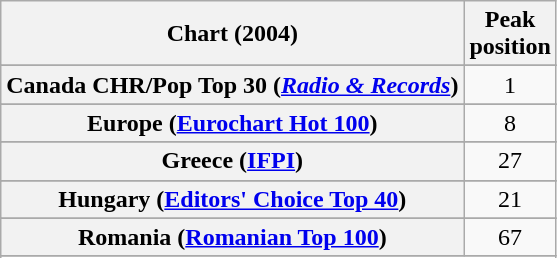<table class="wikitable sortable plainrowheaders" style="text-align:center">
<tr>
<th scope="col">Chart (2004)</th>
<th scope="col">Peak<br>position</th>
</tr>
<tr>
</tr>
<tr>
</tr>
<tr>
</tr>
<tr>
</tr>
<tr>
</tr>
<tr>
<th scope="row">Canada CHR/Pop Top 30 (<em><a href='#'>Radio & Records</a></em>)</th>
<td>1</td>
</tr>
<tr>
</tr>
<tr>
<th scope="row">Europe (<a href='#'>Eurochart Hot 100</a>)</th>
<td>8</td>
</tr>
<tr>
</tr>
<tr>
</tr>
<tr>
</tr>
<tr>
<th scope="row">Greece (<a href='#'>IFPI</a>)</th>
<td>27</td>
</tr>
<tr>
</tr>
<tr>
<th scope="row">Hungary (<a href='#'>Editors' Choice Top 40</a>)</th>
<td>21</td>
</tr>
<tr>
</tr>
<tr>
</tr>
<tr>
</tr>
<tr>
</tr>
<tr>
</tr>
<tr>
</tr>
<tr>
<th scope="row">Romania (<a href='#'>Romanian Top 100</a>)</th>
<td>67</td>
</tr>
<tr>
</tr>
<tr>
</tr>
<tr>
</tr>
<tr>
</tr>
<tr>
</tr>
<tr>
</tr>
<tr>
</tr>
<tr>
</tr>
<tr>
</tr>
<tr>
</tr>
<tr>
</tr>
<tr>
</tr>
</table>
